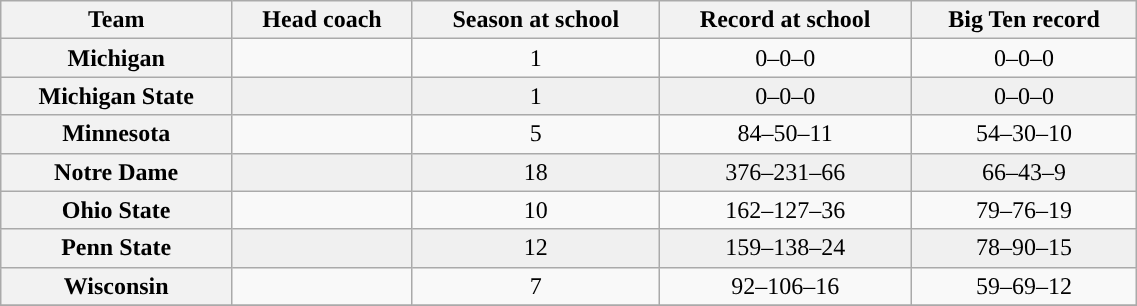<table class="wikitable sortable" style="text-align: center; "width=60%">
<tr>
<th>Team</th>
<th>Head coach</th>
<th>Season at school</th>
<th>Record at school</th>
<th>Big Ten record</th>
</tr>
<tr>
<th>Michigan</th>
<td></td>
<td>1</td>
<td>0–0–0</td>
<td>0–0–0</td>
</tr>
<tr bgcolor=f0f0f0>
<th>Michigan State</th>
<td></td>
<td>1</td>
<td>0–0–0</td>
<td>0–0–0</td>
</tr>
<tr>
<th>Minnesota</th>
<td></td>
<td>5</td>
<td>84–50–11</td>
<td>54–30–10</td>
</tr>
<tr bgcolor=f0f0f0>
<th>Notre Dame</th>
<td></td>
<td>18</td>
<td>376–231–66</td>
<td>66–43–9</td>
</tr>
<tr>
<th>Ohio State</th>
<td></td>
<td>10</td>
<td>162–127–36</td>
<td>79–76–19</td>
</tr>
<tr bgcolor=f0f0f0>
<th>Penn State</th>
<td></td>
<td>12</td>
<td>159–138–24</td>
<td>78–90–15</td>
</tr>
<tr>
<th>Wisconsin</th>
<td></td>
<td>7</td>
<td>92–106–16</td>
<td>59–69–12</td>
</tr>
<tr>
</tr>
</table>
